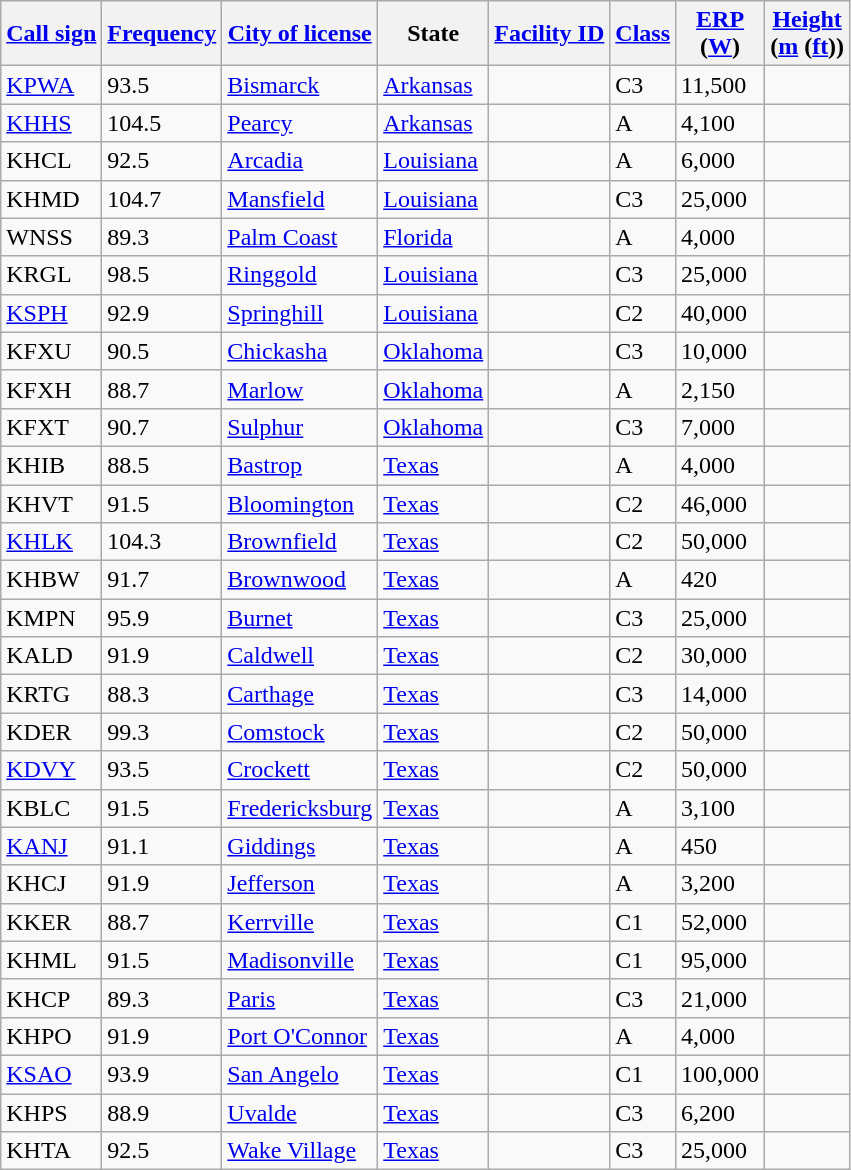<table class="wikitable sortable">
<tr>
<th><a href='#'>Call sign</a></th>
<th data-sort-type="number"><a href='#'>Frequency</a></th>
<th><a href='#'>City of license</a></th>
<th>State</th>
<th ! data-sort-type="number"><a href='#'>Facility ID</a></th>
<th><a href='#'>Class</a></th>
<th data-sort-type="number"><a href='#'>ERP</a><br>(<a href='#'>W</a>)</th>
<th data-sort-type="number"><a href='#'>Height</a><br>(<a href='#'>m</a> (<a href='#'>ft</a>))</th>
</tr>
<tr>
<td><a href='#'>KPWA</a></td>
<td>93.5</td>
<td><a href='#'>Bismarck</a></td>
<td><a href='#'>Arkansas</a></td>
<td></td>
<td>C3</td>
<td>11,500</td>
<td></td>
</tr>
<tr>
<td><a href='#'>KHHS</a></td>
<td>104.5</td>
<td><a href='#'>Pearcy</a></td>
<td><a href='#'>Arkansas</a></td>
<td></td>
<td>A</td>
<td>4,100</td>
<td></td>
</tr>
<tr>
<td>KHCL</td>
<td>92.5</td>
<td><a href='#'>Arcadia</a></td>
<td><a href='#'>Louisiana</a></td>
<td></td>
<td>A</td>
<td>6,000</td>
<td></td>
</tr>
<tr>
<td>KHMD</td>
<td>104.7</td>
<td><a href='#'>Mansfield</a></td>
<td><a href='#'>Louisiana</a></td>
<td></td>
<td>C3</td>
<td>25,000</td>
<td></td>
</tr>
<tr>
<td>WNSS</td>
<td>89.3</td>
<td><a href='#'>Palm Coast</a></td>
<td><a href='#'>Florida</a></td>
<td></td>
<td>A</td>
<td>4,000</td>
<td></td>
</tr>
<tr>
<td>KRGL</td>
<td>98.5</td>
<td><a href='#'>Ringgold</a></td>
<td><a href='#'>Louisiana</a></td>
<td></td>
<td>C3</td>
<td>25,000</td>
<td></td>
</tr>
<tr>
<td><a href='#'>KSPH</a></td>
<td>92.9</td>
<td><a href='#'>Springhill</a></td>
<td><a href='#'>Louisiana</a></td>
<td></td>
<td>C2</td>
<td>40,000</td>
<td></td>
</tr>
<tr>
<td>KFXU</td>
<td>90.5</td>
<td><a href='#'>Chickasha</a></td>
<td><a href='#'>Oklahoma</a></td>
<td></td>
<td>C3</td>
<td>10,000</td>
<td></td>
</tr>
<tr>
<td>KFXH</td>
<td>88.7</td>
<td><a href='#'>Marlow</a></td>
<td><a href='#'>Oklahoma</a></td>
<td></td>
<td>A</td>
<td>2,150</td>
<td></td>
</tr>
<tr>
<td>KFXT</td>
<td>90.7</td>
<td><a href='#'>Sulphur</a></td>
<td><a href='#'>Oklahoma</a></td>
<td></td>
<td>C3</td>
<td>7,000</td>
<td></td>
</tr>
<tr>
<td>KHIB</td>
<td>88.5</td>
<td><a href='#'>Bastrop</a></td>
<td><a href='#'>Texas</a></td>
<td></td>
<td>A</td>
<td>4,000</td>
<td></td>
</tr>
<tr>
<td>KHVT</td>
<td>91.5</td>
<td><a href='#'>Bloomington</a></td>
<td><a href='#'>Texas</a></td>
<td></td>
<td>C2</td>
<td>46,000</td>
<td></td>
</tr>
<tr>
<td><a href='#'>KHLK</a></td>
<td>104.3</td>
<td><a href='#'>Brownfield</a></td>
<td><a href='#'>Texas</a></td>
<td></td>
<td>C2</td>
<td>50,000</td>
<td></td>
</tr>
<tr>
<td>KHBW</td>
<td>91.7</td>
<td><a href='#'>Brownwood</a></td>
<td><a href='#'>Texas</a></td>
<td></td>
<td>A</td>
<td>420</td>
<td></td>
</tr>
<tr>
<td>KMPN</td>
<td>95.9</td>
<td><a href='#'>Burnet</a></td>
<td><a href='#'>Texas</a></td>
<td></td>
<td>C3</td>
<td>25,000</td>
<td></td>
</tr>
<tr>
<td>KALD</td>
<td>91.9</td>
<td><a href='#'>Caldwell</a></td>
<td><a href='#'>Texas</a></td>
<td></td>
<td>C2</td>
<td>30,000</td>
<td></td>
</tr>
<tr>
<td>KRTG</td>
<td>88.3</td>
<td><a href='#'>Carthage</a></td>
<td><a href='#'>Texas</a></td>
<td></td>
<td>C3</td>
<td>14,000</td>
<td></td>
</tr>
<tr>
<td>KDER</td>
<td>99.3</td>
<td><a href='#'>Comstock</a></td>
<td><a href='#'>Texas</a></td>
<td></td>
<td>C2</td>
<td>50,000</td>
<td></td>
</tr>
<tr>
<td><a href='#'>KDVY</a></td>
<td>93.5</td>
<td><a href='#'>Crockett</a></td>
<td><a href='#'>Texas</a></td>
<td></td>
<td>C2</td>
<td>50,000</td>
<td></td>
</tr>
<tr>
<td>KBLC</td>
<td>91.5</td>
<td><a href='#'>Fredericksburg</a></td>
<td><a href='#'>Texas</a></td>
<td></td>
<td>A</td>
<td>3,100</td>
<td></td>
</tr>
<tr>
<td><a href='#'>KANJ</a></td>
<td>91.1</td>
<td><a href='#'>Giddings</a></td>
<td><a href='#'>Texas</a></td>
<td></td>
<td>A</td>
<td>450</td>
<td></td>
</tr>
<tr>
<td>KHCJ</td>
<td>91.9</td>
<td><a href='#'>Jefferson</a></td>
<td><a href='#'>Texas</a></td>
<td></td>
<td>A</td>
<td>3,200</td>
<td></td>
</tr>
<tr>
<td>KKER</td>
<td>88.7</td>
<td><a href='#'>Kerrville</a></td>
<td><a href='#'>Texas</a></td>
<td></td>
<td>C1</td>
<td>52,000</td>
<td></td>
</tr>
<tr>
<td>KHML</td>
<td>91.5</td>
<td><a href='#'>Madisonville</a></td>
<td><a href='#'>Texas</a></td>
<td></td>
<td>C1</td>
<td>95,000</td>
<td></td>
</tr>
<tr>
<td>KHCP</td>
<td>89.3</td>
<td><a href='#'>Paris</a></td>
<td><a href='#'>Texas</a></td>
<td></td>
<td>C3</td>
<td>21,000</td>
<td></td>
</tr>
<tr>
<td>KHPO</td>
<td>91.9</td>
<td><a href='#'>Port O'Connor</a></td>
<td><a href='#'>Texas</a></td>
<td></td>
<td>A</td>
<td>4,000</td>
<td></td>
</tr>
<tr>
<td><a href='#'>KSAO</a></td>
<td>93.9</td>
<td><a href='#'>San Angelo</a></td>
<td><a href='#'>Texas</a></td>
<td></td>
<td>C1</td>
<td>100,000</td>
<td></td>
</tr>
<tr>
<td>KHPS</td>
<td>88.9</td>
<td><a href='#'>Uvalde</a></td>
<td><a href='#'>Texas</a></td>
<td></td>
<td>C3</td>
<td>6,200</td>
<td></td>
</tr>
<tr>
<td>KHTA</td>
<td>92.5</td>
<td><a href='#'>Wake Village</a></td>
<td><a href='#'>Texas</a></td>
<td></td>
<td>C3</td>
<td>25,000</td>
<td></td>
</tr>
</table>
